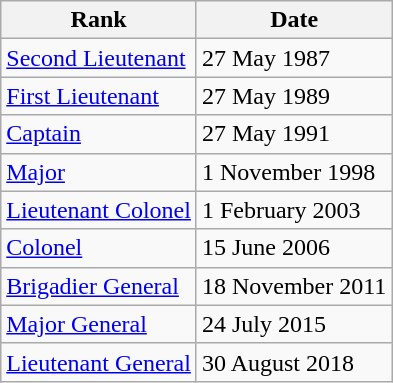<table class="wikitable">
<tr>
<th>Rank</th>
<th>Date</th>
</tr>
<tr>
<td> <a href='#'>Second Lieutenant</a></td>
<td>27 May 1987</td>
</tr>
<tr>
<td> <a href='#'>First Lieutenant</a></td>
<td>27 May 1989</td>
</tr>
<tr>
<td> <a href='#'>Captain</a></td>
<td>27 May 1991</td>
</tr>
<tr>
<td> <a href='#'>Major</a></td>
<td>1 November 1998</td>
</tr>
<tr>
<td> <a href='#'>Lieutenant Colonel</a></td>
<td>1 February 2003</td>
</tr>
<tr>
<td> <a href='#'>Colonel</a></td>
<td>15 June 2006</td>
</tr>
<tr>
<td> <a href='#'>Brigadier General</a></td>
<td>18 November 2011</td>
</tr>
<tr>
<td> <a href='#'>Major General</a></td>
<td>24 July 2015</td>
</tr>
<tr>
<td> <a href='#'>Lieutenant General</a></td>
<td>30 August 2018</td>
</tr>
</table>
